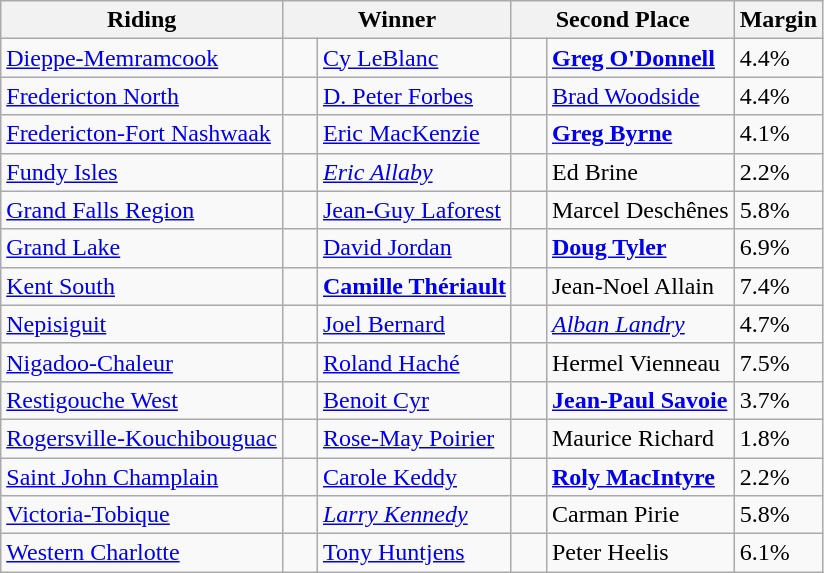<table class="wikitable">
<tr>
<th>Riding</th>
<th colspan=2>Winner</th>
<th colspan=2>Second Place</th>
<th>Margin</th>
</tr>
<tr>
<td><a href='#'>Dieppe-Memramcook</a></td>
<td>    </td>
<td><a href='#'>Cy LeBlanc</a></td>
<td>    </td>
<td><strong><a href='#'>Greg O'Donnell</a></strong></td>
<td>4.4%</td>
</tr>
<tr>
<td><a href='#'>Fredericton North</a></td>
<td></td>
<td><a href='#'>D. Peter Forbes</a></td>
<td></td>
<td><a href='#'>Brad Woodside</a></td>
<td>4.4%</td>
</tr>
<tr>
<td><a href='#'>Fredericton-Fort Nashwaak</a></td>
<td></td>
<td><a href='#'>Eric MacKenzie</a></td>
<td></td>
<td><strong><a href='#'>Greg Byrne</a></strong></td>
<td>4.1%</td>
</tr>
<tr>
<td><a href='#'>Fundy Isles</a></td>
<td></td>
<td><em><a href='#'>Eric Allaby</a></em></td>
<td></td>
<td>Ed Brine</td>
<td>2.2%</td>
</tr>
<tr>
<td><a href='#'>Grand Falls Region</a></td>
<td></td>
<td><a href='#'>Jean-Guy Laforest</a></td>
<td></td>
<td>Marcel Deschênes</td>
<td>5.8%</td>
</tr>
<tr>
<td><a href='#'>Grand Lake</a></td>
<td></td>
<td><a href='#'>David Jordan</a></td>
<td></td>
<td><strong><a href='#'>Doug Tyler</a></strong></td>
<td>6.9%</td>
</tr>
<tr>
<td><a href='#'>Kent South</a></td>
<td></td>
<td><strong><a href='#'>Camille Thériault</a></strong></td>
<td></td>
<td>Jean-Noel Allain</td>
<td>7.4%</td>
</tr>
<tr>
<td><a href='#'>Nepisiguit</a></td>
<td></td>
<td><a href='#'>Joel Bernard</a></td>
<td></td>
<td><em><a href='#'>Alban Landry</a></em></td>
<td>4.7%</td>
</tr>
<tr>
<td><a href='#'>Nigadoo-Chaleur</a></td>
<td></td>
<td><a href='#'>Roland Haché</a></td>
<td></td>
<td>Hermel Vienneau</td>
<td>7.5%</td>
</tr>
<tr>
<td><a href='#'>Restigouche West</a></td>
<td></td>
<td><a href='#'>Benoit Cyr</a></td>
<td></td>
<td><strong><a href='#'>Jean-Paul Savoie</a></strong></td>
<td>3.7%</td>
</tr>
<tr>
<td><a href='#'>Rogersville-Kouchibouguac</a></td>
<td></td>
<td><a href='#'>Rose-May Poirier</a></td>
<td></td>
<td>Maurice Richard</td>
<td>1.8%</td>
</tr>
<tr>
<td><a href='#'>Saint John Champlain</a></td>
<td></td>
<td><a href='#'>Carole Keddy</a></td>
<td></td>
<td><strong><a href='#'>Roly MacIntyre</a></strong></td>
<td>2.2%</td>
</tr>
<tr>
<td><a href='#'>Victoria-Tobique</a></td>
<td></td>
<td><em><a href='#'>Larry Kennedy</a></em></td>
<td></td>
<td>Carman Pirie</td>
<td>5.8%</td>
</tr>
<tr>
<td><a href='#'>Western Charlotte</a></td>
<td></td>
<td><a href='#'>Tony Huntjens</a></td>
<td></td>
<td>Peter Heelis</td>
<td>6.1%</td>
</tr>
</table>
